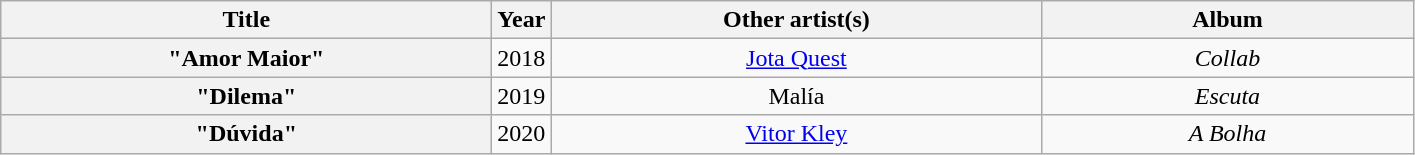<table class="wikitable sortable plainrowheaders" style="text-align:center;">
<tr>
<th scope="col" style="width:20em;">Title</th>
<th scope="col" style="width:1em;">Year</th>
<th scope="col" style="width:20em;">Other artist(s)</th>
<th scope="col" style="width:15em;">Album</th>
</tr>
<tr>
<th scope="row">"Amor Maior"</th>
<td>2018</td>
<td><a href='#'>Jota Quest</a></td>
<td><em>Collab</em></td>
</tr>
<tr>
<th scope="row">"Dilema"</th>
<td>2019</td>
<td>Malía</td>
<td><em>Escuta</em></td>
</tr>
<tr>
<th scope="row">"Dúvida"</th>
<td>2020</td>
<td><a href='#'>Vitor Kley</a></td>
<td><em>A Bolha</em></td>
</tr>
</table>
